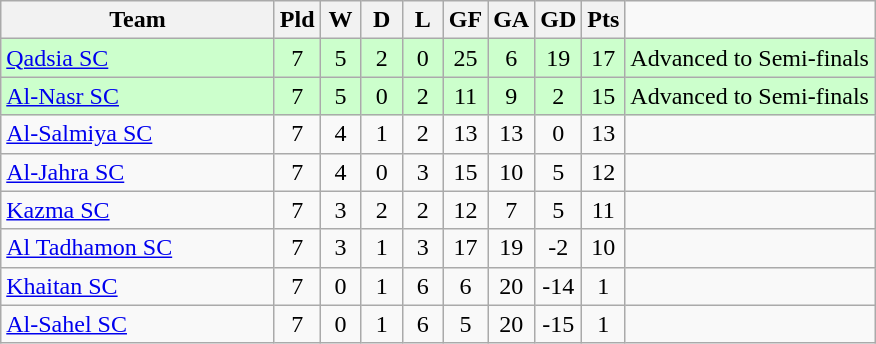<table class="wikitable" style="text-align: center;">
<tr>
<th width="175">Team</th>
<th width="20">Pld</th>
<th width="20">W</th>
<th width="20">D</th>
<th width="20">L</th>
<th width="20">GF</th>
<th width="20">GA</th>
<th width="20">GD</th>
<th width="20">Pts</th>
</tr>
<tr bgcolor=#ccffcc>
<td align=left> <a href='#'>Qadsia SC</a></td>
<td>7</td>
<td>5</td>
<td>2</td>
<td>0</td>
<td>25</td>
<td>6</td>
<td>19</td>
<td>17</td>
<td>Advanced to Semi-finals</td>
</tr>
<tr bgcolor=#ccffcc>
<td align=left> <a href='#'>Al-Nasr SC</a></td>
<td>7</td>
<td>5</td>
<td>0</td>
<td>2</td>
<td>11</td>
<td>9</td>
<td>2</td>
<td>15</td>
<td>Advanced to Semi-finals</td>
</tr>
<tr>
<td align=left> <a href='#'>Al-Salmiya SC</a></td>
<td>7</td>
<td>4</td>
<td>1</td>
<td>2</td>
<td>13</td>
<td>13</td>
<td>0</td>
<td>13</td>
<td></td>
</tr>
<tr>
<td align=left> <a href='#'>Al-Jahra SC</a></td>
<td>7</td>
<td>4</td>
<td>0</td>
<td>3</td>
<td>15</td>
<td>10</td>
<td>5</td>
<td>12</td>
<td></td>
</tr>
<tr>
<td align=left> <a href='#'>Kazma SC</a></td>
<td>7</td>
<td>3</td>
<td>2</td>
<td>2</td>
<td>12</td>
<td>7</td>
<td>5</td>
<td>11</td>
<td></td>
</tr>
<tr>
<td align=left> <a href='#'>Al Tadhamon SC</a></td>
<td>7</td>
<td>3</td>
<td>1</td>
<td>3</td>
<td>17</td>
<td>19</td>
<td>-2</td>
<td>10</td>
<td></td>
</tr>
<tr>
<td align=left> <a href='#'>Khaitan SC</a></td>
<td>7</td>
<td>0</td>
<td>1</td>
<td>6</td>
<td>6</td>
<td>20</td>
<td>-14</td>
<td>1</td>
<td></td>
</tr>
<tr>
<td align=left> <a href='#'>Al-Sahel SC</a></td>
<td>7</td>
<td>0</td>
<td>1</td>
<td>6</td>
<td>5</td>
<td>20</td>
<td>-15</td>
<td>1</td>
<td></td>
</tr>
</table>
